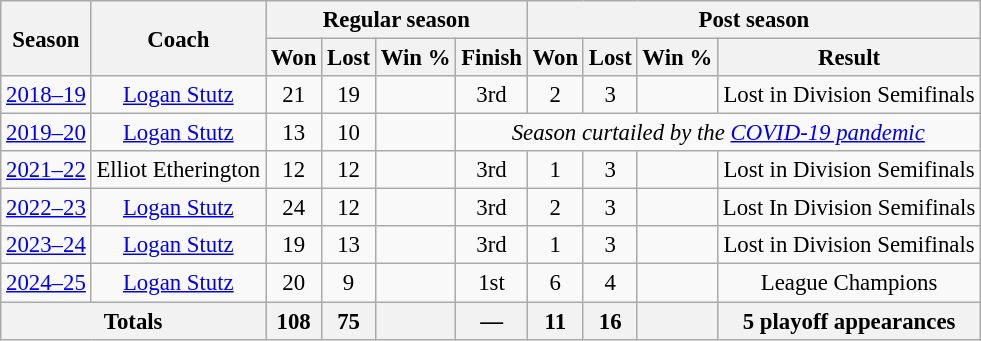<table class="wikitable" style="font-size: 95%; text-align:center;">
<tr>
<th rowspan="2">Season</th>
<th rowspan="2">Coach</th>
<th colspan="4">Regular season</th>
<th colspan="4">Post season</th>
</tr>
<tr>
<th>Won</th>
<th>Lost</th>
<th>Win %</th>
<th>Finish</th>
<th>Won</th>
<th>Lost</th>
<th>Win %</th>
<th>Result</th>
</tr>
<tr>
<td><a href='#'>2018–19</a></td>
<td><a href='#'>Logan Stutz</a></td>
<td>21</td>
<td>19</td>
<td></td>
<td>3rd</td>
<td>2</td>
<td>3</td>
<td></td>
<td>Lost in Division Semifinals</td>
</tr>
<tr>
<td><a href='#'>2019–20</a></td>
<td><a href='#'>Logan Stutz</a></td>
<td>13</td>
<td>10</td>
<td></td>
<td colspan=5><em>Season curtailed by the <a href='#'>COVID-19 pandemic</a></em></td>
</tr>
<tr>
<td><a href='#'>2021–22</a></td>
<td>Elliot Etherington</td>
<td>12</td>
<td>12</td>
<td></td>
<td>3rd</td>
<td>1</td>
<td>3</td>
<td></td>
<td>Lost in Division Semifinals</td>
</tr>
<tr>
<td><a href='#'>2022–23</a></td>
<td><a href='#'>Logan Stutz</a></td>
<td>24</td>
<td>12</td>
<td></td>
<td>3rd</td>
<td>2</td>
<td>3</td>
<td></td>
<td>Lost In Division Semifinals</td>
</tr>
<tr>
<td><a href='#'>2023–24</a></td>
<td><a href='#'>Logan Stutz</a></td>
<td>19</td>
<td>13</td>
<td></td>
<td>3rd</td>
<td>1</td>
<td>3</td>
<td></td>
<td>Lost in Division Semifinals</td>
</tr>
<tr>
<td><a href='#'>2024–25</a></td>
<td><a href='#'>Logan Stutz</a></td>
<td>20</td>
<td>9</td>
<td></td>
<td>1st</td>
<td>6</td>
<td>4</td>
<td></td>
<td>League Champions</td>
</tr>
<tr>
<th colspan="2">Totals</th>
<th>108</th>
<th>75</th>
<th></th>
<th>—</th>
<th>11</th>
<th>16</th>
<th></th>
<th>5 playoff appearances</th>
</tr>
</table>
